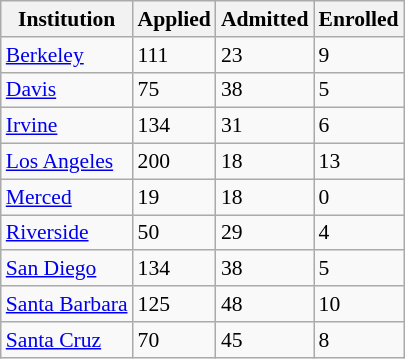<table class="wikitable sortable" style="font-size: 90%">
<tr>
<th>Institution</th>
<th>Applied</th>
<th>Admitted</th>
<th>Enrolled</th>
</tr>
<tr>
<td><a href='#'>Berkeley</a></td>
<td>111</td>
<td>23</td>
<td>9</td>
</tr>
<tr>
<td><a href='#'>Davis</a></td>
<td>75</td>
<td>38</td>
<td>5</td>
</tr>
<tr>
<td><a href='#'>Irvine</a></td>
<td>134</td>
<td>31</td>
<td>6</td>
</tr>
<tr>
<td><a href='#'>Los Angeles</a></td>
<td>200</td>
<td>18</td>
<td>13</td>
</tr>
<tr>
<td><a href='#'>Merced</a></td>
<td>19</td>
<td>18</td>
<td>0</td>
</tr>
<tr>
<td><a href='#'>Riverside</a></td>
<td>50</td>
<td>29</td>
<td>4</td>
</tr>
<tr>
<td><a href='#'>San Diego</a></td>
<td>134</td>
<td>38</td>
<td>5</td>
</tr>
<tr>
<td><a href='#'>Santa Barbara</a></td>
<td>125</td>
<td>48</td>
<td>10</td>
</tr>
<tr>
<td><a href='#'>Santa Cruz</a></td>
<td>70</td>
<td>45</td>
<td>8</td>
</tr>
</table>
